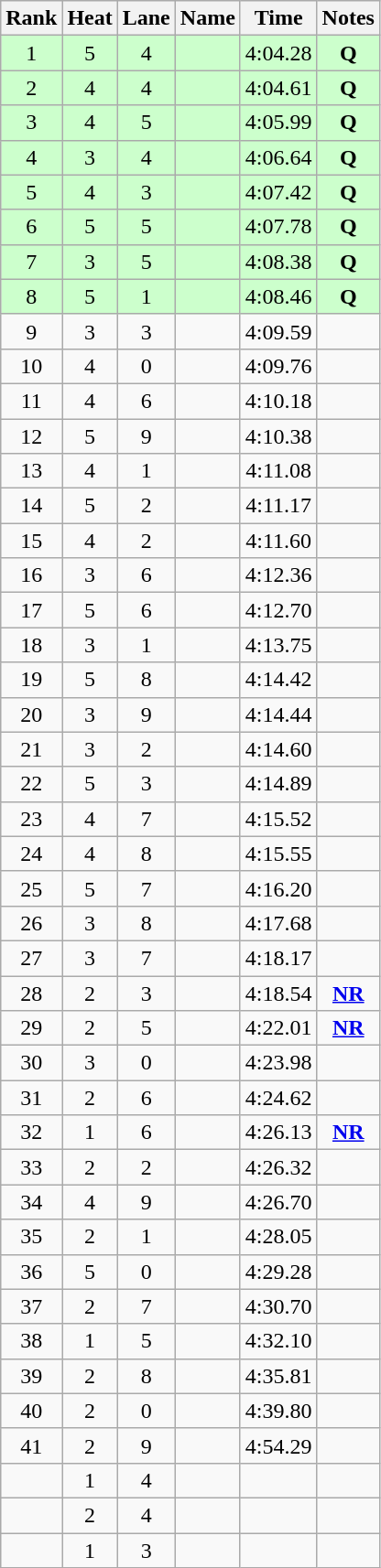<table class="wikitable sortable" style="text-align:center">
<tr>
<th>Rank</th>
<th>Heat</th>
<th>Lane</th>
<th>Name</th>
<th>Time</th>
<th>Notes</th>
</tr>
<tr bgcolor=ccffcc>
<td>1</td>
<td>5</td>
<td>4</td>
<td align=left></td>
<td>4:04.28</td>
<td><strong>Q</strong></td>
</tr>
<tr bgcolor=ccffcc>
<td>2</td>
<td>4</td>
<td>4</td>
<td align=left></td>
<td>4:04.61</td>
<td><strong>Q</strong></td>
</tr>
<tr bgcolor=ccffcc>
<td>3</td>
<td>4</td>
<td>5</td>
<td align=left></td>
<td>4:05.99</td>
<td><strong>Q</strong></td>
</tr>
<tr bgcolor=ccffcc>
<td>4</td>
<td>3</td>
<td>4</td>
<td align=left></td>
<td>4:06.64</td>
<td><strong>Q</strong></td>
</tr>
<tr bgcolor=ccffcc>
<td>5</td>
<td>4</td>
<td>3</td>
<td align=left></td>
<td>4:07.42</td>
<td><strong>Q</strong></td>
</tr>
<tr bgcolor=ccffcc>
<td>6</td>
<td>5</td>
<td>5</td>
<td align=left></td>
<td>4:07.78</td>
<td><strong>Q</strong></td>
</tr>
<tr bgcolor=ccffcc>
<td>7</td>
<td>3</td>
<td>5</td>
<td align=left></td>
<td>4:08.38</td>
<td><strong>Q</strong></td>
</tr>
<tr bgcolor=ccffcc>
<td>8</td>
<td>5</td>
<td>1</td>
<td align=left></td>
<td>4:08.46</td>
<td><strong>Q</strong></td>
</tr>
<tr>
<td>9</td>
<td>3</td>
<td>3</td>
<td align=left></td>
<td>4:09.59</td>
<td></td>
</tr>
<tr>
<td>10</td>
<td>4</td>
<td>0</td>
<td align=left></td>
<td>4:09.76</td>
<td></td>
</tr>
<tr>
<td>11</td>
<td>4</td>
<td>6</td>
<td align=left></td>
<td>4:10.18</td>
<td></td>
</tr>
<tr>
<td>12</td>
<td>5</td>
<td>9</td>
<td align=left></td>
<td>4:10.38</td>
<td></td>
</tr>
<tr>
<td>13</td>
<td>4</td>
<td>1</td>
<td align=left></td>
<td>4:11.08</td>
<td></td>
</tr>
<tr>
<td>14</td>
<td>5</td>
<td>2</td>
<td align=left></td>
<td>4:11.17</td>
<td></td>
</tr>
<tr>
<td>15</td>
<td>4</td>
<td>2</td>
<td align=left></td>
<td>4:11.60</td>
<td></td>
</tr>
<tr>
<td>16</td>
<td>3</td>
<td>6</td>
<td align=left></td>
<td>4:12.36</td>
<td></td>
</tr>
<tr>
<td>17</td>
<td>5</td>
<td>6</td>
<td align=left></td>
<td>4:12.70</td>
<td></td>
</tr>
<tr>
<td>18</td>
<td>3</td>
<td>1</td>
<td align=left></td>
<td>4:13.75</td>
<td></td>
</tr>
<tr>
<td>19</td>
<td>5</td>
<td>8</td>
<td align=left></td>
<td>4:14.42</td>
<td></td>
</tr>
<tr>
<td>20</td>
<td>3</td>
<td>9</td>
<td align=left></td>
<td>4:14.44</td>
<td></td>
</tr>
<tr>
<td>21</td>
<td>3</td>
<td>2</td>
<td align=left></td>
<td>4:14.60</td>
<td></td>
</tr>
<tr>
<td>22</td>
<td>5</td>
<td>3</td>
<td align=left></td>
<td>4:14.89</td>
<td></td>
</tr>
<tr>
<td>23</td>
<td>4</td>
<td>7</td>
<td align=left></td>
<td>4:15.52</td>
<td></td>
</tr>
<tr>
<td>24</td>
<td>4</td>
<td>8</td>
<td align=left></td>
<td>4:15.55</td>
<td></td>
</tr>
<tr>
<td>25</td>
<td>5</td>
<td>7</td>
<td align=left></td>
<td>4:16.20</td>
<td></td>
</tr>
<tr>
<td>26</td>
<td>3</td>
<td>8</td>
<td align=left></td>
<td>4:17.68</td>
<td></td>
</tr>
<tr>
<td>27</td>
<td>3</td>
<td>7</td>
<td align=left></td>
<td>4:18.17</td>
<td></td>
</tr>
<tr>
<td>28</td>
<td>2</td>
<td>3</td>
<td align=left></td>
<td>4:18.54</td>
<td><strong><a href='#'>NR</a></strong></td>
</tr>
<tr>
<td>29</td>
<td>2</td>
<td>5</td>
<td align=left></td>
<td>4:22.01</td>
<td><strong><a href='#'>NR</a></strong></td>
</tr>
<tr>
<td>30</td>
<td>3</td>
<td>0</td>
<td align=left></td>
<td>4:23.98</td>
<td></td>
</tr>
<tr>
<td>31</td>
<td>2</td>
<td>6</td>
<td align=left></td>
<td>4:24.62</td>
<td></td>
</tr>
<tr>
<td>32</td>
<td>1</td>
<td>6</td>
<td align=left></td>
<td>4:26.13</td>
<td><strong><a href='#'>NR</a></strong></td>
</tr>
<tr>
<td>33</td>
<td>2</td>
<td>2</td>
<td align=left></td>
<td>4:26.32</td>
<td></td>
</tr>
<tr>
<td>34</td>
<td>4</td>
<td>9</td>
<td align=left></td>
<td>4:26.70</td>
<td></td>
</tr>
<tr>
<td>35</td>
<td>2</td>
<td>1</td>
<td align=left></td>
<td>4:28.05</td>
<td></td>
</tr>
<tr>
<td>36</td>
<td>5</td>
<td>0</td>
<td align=left></td>
<td>4:29.28</td>
<td></td>
</tr>
<tr>
<td>37</td>
<td>2</td>
<td>7</td>
<td align=left></td>
<td>4:30.70</td>
<td></td>
</tr>
<tr>
<td>38</td>
<td>1</td>
<td>5</td>
<td align=left></td>
<td>4:32.10</td>
<td></td>
</tr>
<tr>
<td>39</td>
<td>2</td>
<td>8</td>
<td align=left></td>
<td>4:35.81</td>
<td></td>
</tr>
<tr>
<td>40</td>
<td>2</td>
<td>0</td>
<td align=left></td>
<td>4:39.80</td>
<td></td>
</tr>
<tr>
<td>41</td>
<td>2</td>
<td>9</td>
<td align=left></td>
<td>4:54.29</td>
<td></td>
</tr>
<tr>
<td></td>
<td>1</td>
<td>4</td>
<td align=left></td>
<td></td>
<td></td>
</tr>
<tr>
<td></td>
<td>2</td>
<td>4</td>
<td align=left></td>
<td></td>
<td></td>
</tr>
<tr>
<td></td>
<td>1</td>
<td>3</td>
<td align=left></td>
<td></td>
<td></td>
</tr>
</table>
